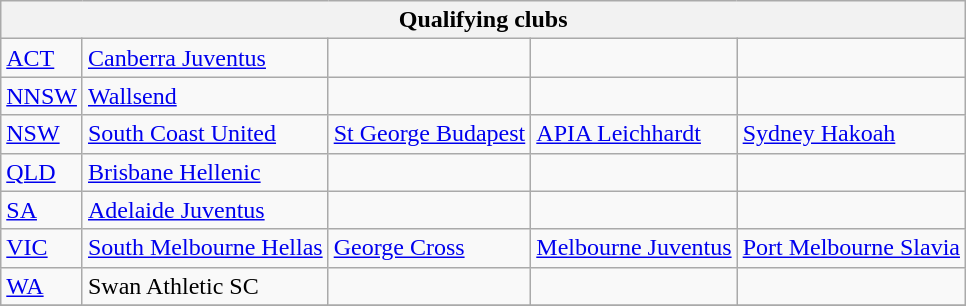<table class="wikitable">
<tr>
<th colspan=5>Qualifying clubs</th>
</tr>
<tr>
<td> <a href='#'>ACT</a></td>
<td><a href='#'>Canberra Juventus</a></td>
<td></td>
<td></td>
<td></td>
</tr>
<tr>
<td> <a href='#'>NNSW</a></td>
<td><a href='#'>Wallsend</a></td>
<td></td>
<td></td>
<td></td>
</tr>
<tr>
<td> <a href='#'>NSW</a></td>
<td><a href='#'>South Coast United</a></td>
<td><a href='#'>St George Budapest</a></td>
<td><a href='#'>APIA Leichhardt</a></td>
<td><a href='#'>Sydney Hakoah</a></td>
</tr>
<tr>
<td> <a href='#'>QLD</a></td>
<td><a href='#'>Brisbane Hellenic</a></td>
<td></td>
<td></td>
<td></td>
</tr>
<tr>
<td> <a href='#'>SA</a></td>
<td><a href='#'>Adelaide Juventus</a></td>
<td></td>
<td></td>
<td></td>
</tr>
<tr>
<td> <a href='#'>VIC</a></td>
<td><a href='#'>South Melbourne Hellas</a></td>
<td><a href='#'>George Cross</a></td>
<td><a href='#'>Melbourne Juventus</a></td>
<td><a href='#'>Port Melbourne Slavia</a></td>
</tr>
<tr>
<td> <a href='#'>WA</a></td>
<td>Swan Athletic SC</td>
<td></td>
<td></td>
<td></td>
</tr>
<tr>
</tr>
</table>
